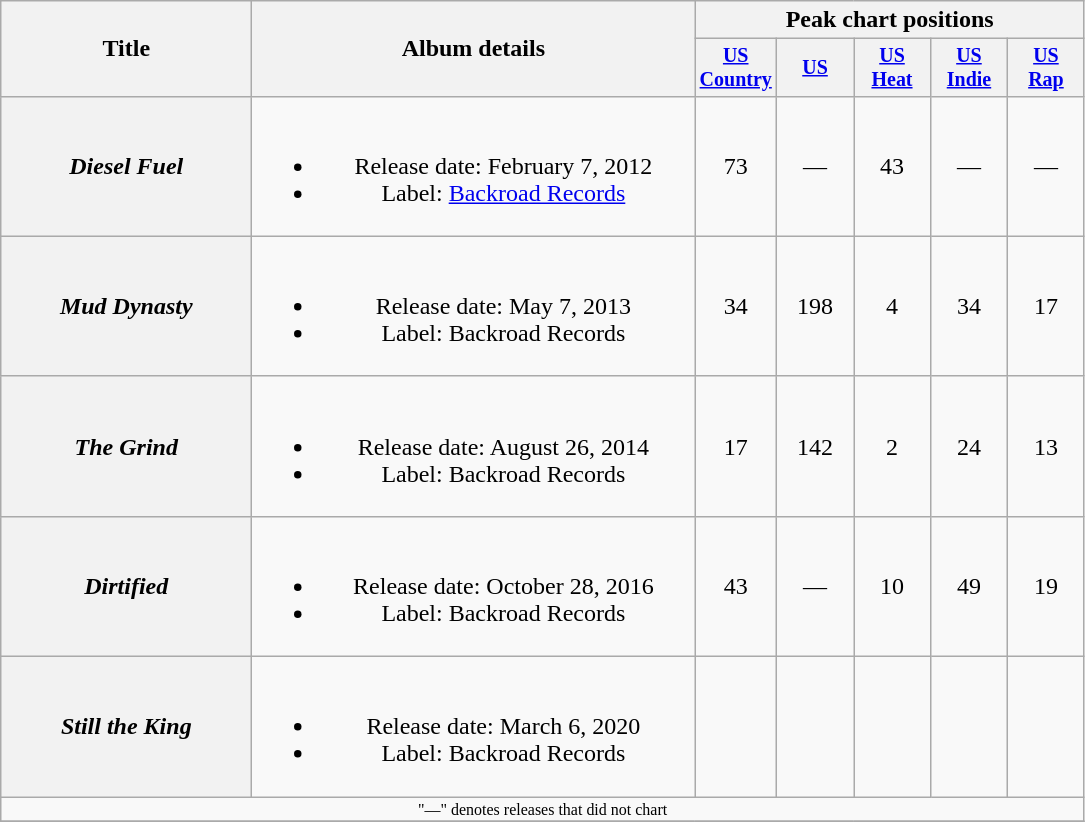<table class="wikitable plainrowheaders" style="text-align:center;">
<tr>
<th rowspan="2" style="width:10em;">Title</th>
<th rowspan="2" style="width:18em;">Album details</th>
<th colspan="5">Peak chart positions</th>
</tr>
<tr style="font-size:smaller;">
<th width="45"><a href='#'>US Country</a><br></th>
<th width="45"><a href='#'>US</a><br></th>
<th width="45"><a href='#'>US<br>Heat</a><br></th>
<th width="45"><a href='#'>US<br>Indie</a><br></th>
<th width="45"><a href='#'>US<br>Rap</a><br></th>
</tr>
<tr>
<th scope="row"><em>Diesel Fuel</em></th>
<td><br><ul><li>Release date: February 7, 2012</li><li>Label: <a href='#'>Backroad Records</a></li></ul></td>
<td>73</td>
<td>—</td>
<td>43</td>
<td>—</td>
<td>—</td>
</tr>
<tr>
<th scope="row"><em>Mud Dynasty</em></th>
<td><br><ul><li>Release date: May 7, 2013</li><li>Label: Backroad Records</li></ul></td>
<td>34</td>
<td>198</td>
<td>4</td>
<td>34</td>
<td>17</td>
</tr>
<tr>
<th scope="row"><em>The Grind</em></th>
<td><br><ul><li>Release date: August 26, 2014</li><li>Label: Backroad Records</li></ul></td>
<td>17</td>
<td>142</td>
<td>2</td>
<td>24</td>
<td>13</td>
</tr>
<tr>
<th scope="row"><em>Dirtified</em></th>
<td><br><ul><li>Release date: October 28, 2016</li><li>Label: Backroad Records</li></ul></td>
<td>43</td>
<td>—</td>
<td>10</td>
<td>49</td>
<td>19</td>
</tr>
<tr>
<th scope="row"><em>Still the King</em></th>
<td><br><ul><li>Release date: March 6, 2020</li><li>Label: Backroad Records</li></ul></td>
<td></td>
<td></td>
<td></td>
<td></td>
<td></td>
</tr>
<tr>
<td colspan="7" style="font-size:8pt">"—" denotes releases that did not chart</td>
</tr>
<tr>
</tr>
</table>
